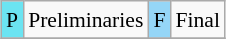<table class="wikitable" style="margin:0.5em auto; font-size:90%; line-height:1.25em;" width=10%;>
<tr>
<td style="background-color:#6be4f2;text-align:center;">P</td>
<td>Preliminaries</td>
<td style="background-color:#95d6f7;text-align:center;">F</td>
<td>Final</td>
</tr>
<tr>
</tr>
</table>
